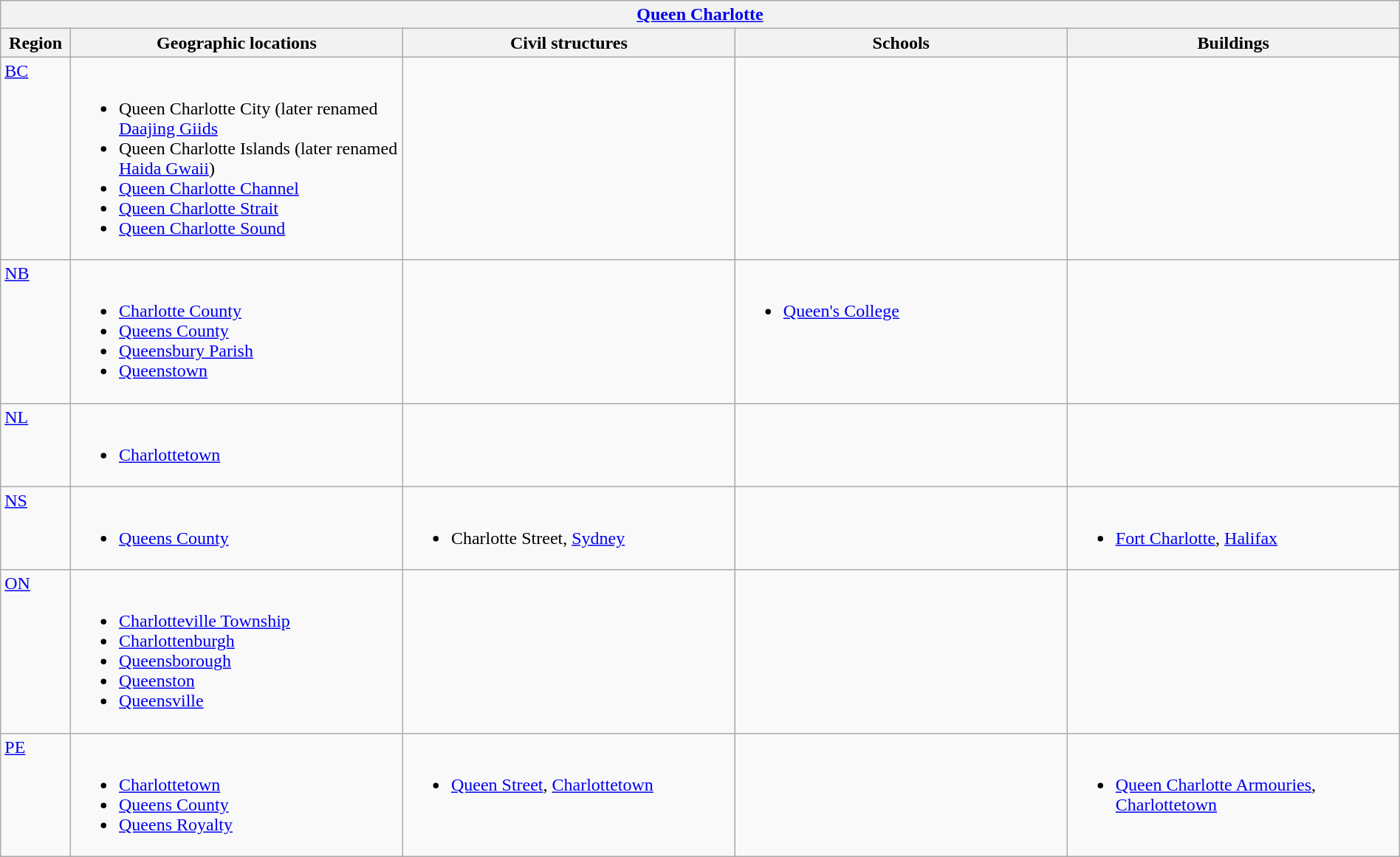<table class="wikitable" width="100%">
<tr>
<th colspan="5"> <a href='#'>Queen Charlotte</a></th>
</tr>
<tr>
<th width="5%">Region</th>
<th width="23.75%">Geographic locations</th>
<th width="23.75%">Civil structures</th>
<th width="23.75%">Schools</th>
<th width="23.75%">Buildings</th>
</tr>
<tr>
<td align=left valign=top> <a href='#'>BC</a></td>
<td align=left valign=top><br><ul><li>Queen Charlotte City (later renamed <a href='#'>Daajing Giids</a></li><li>Queen Charlotte Islands (later renamed <a href='#'>Haida Gwaii</a>)</li><li><a href='#'>Queen Charlotte Channel</a></li><li><a href='#'>Queen Charlotte Strait</a></li><li><a href='#'>Queen Charlotte Sound</a></li></ul></td>
<td></td>
<td></td>
<td></td>
</tr>
<tr>
<td align=left valign=top> <a href='#'>NB</a></td>
<td align=left valign=top><br><ul><li><a href='#'>Charlotte County</a></li><li><a href='#'>Queens County</a></li><li><a href='#'>Queensbury Parish</a></li><li><a href='#'>Queenstown</a></li></ul></td>
<td></td>
<td align=left valign=top><br><ul><li><a href='#'>Queen's College</a></li></ul></td>
<td></td>
</tr>
<tr>
<td align=left valign=top> <a href='#'>NL</a></td>
<td align=left valign=top><br><ul><li><a href='#'>Charlottetown</a></li></ul></td>
<td></td>
<td></td>
<td></td>
</tr>
<tr>
<td align=left valign=top> <a href='#'>NS</a></td>
<td align=left valign=top><br><ul><li><a href='#'>Queens County</a></li></ul></td>
<td align=left valign=top><br><ul><li>Charlotte Street, <a href='#'>Sydney</a></li></ul></td>
<td></td>
<td align=left valign=top><br><ul><li><a href='#'>Fort Charlotte</a>, <a href='#'>Halifax</a></li></ul></td>
</tr>
<tr>
<td align=left valign=top> <a href='#'>ON</a></td>
<td align=left valign=top><br><ul><li><a href='#'>Charlotteville Township</a></li><li><a href='#'>Charlottenburgh</a></li><li><a href='#'>Queensborough</a></li><li><a href='#'>Queenston</a></li><li><a href='#'>Queensville</a></li></ul></td>
<td></td>
<td></td>
<td></td>
</tr>
<tr>
<td align=left valign=top> <a href='#'>PE</a></td>
<td align=left valign=top><br><ul><li><a href='#'>Charlottetown</a></li><li><a href='#'>Queens County</a></li><li><a href='#'>Queens Royalty</a></li></ul></td>
<td align=left valign=top><br><ul><li><a href='#'>Queen Street</a>, <a href='#'>Charlottetown</a></li></ul></td>
<td></td>
<td align=left valign=top><br><ul><li><a href='#'>Queen Charlotte Armouries</a>, <a href='#'>Charlottetown</a></li></ul></td>
</tr>
</table>
